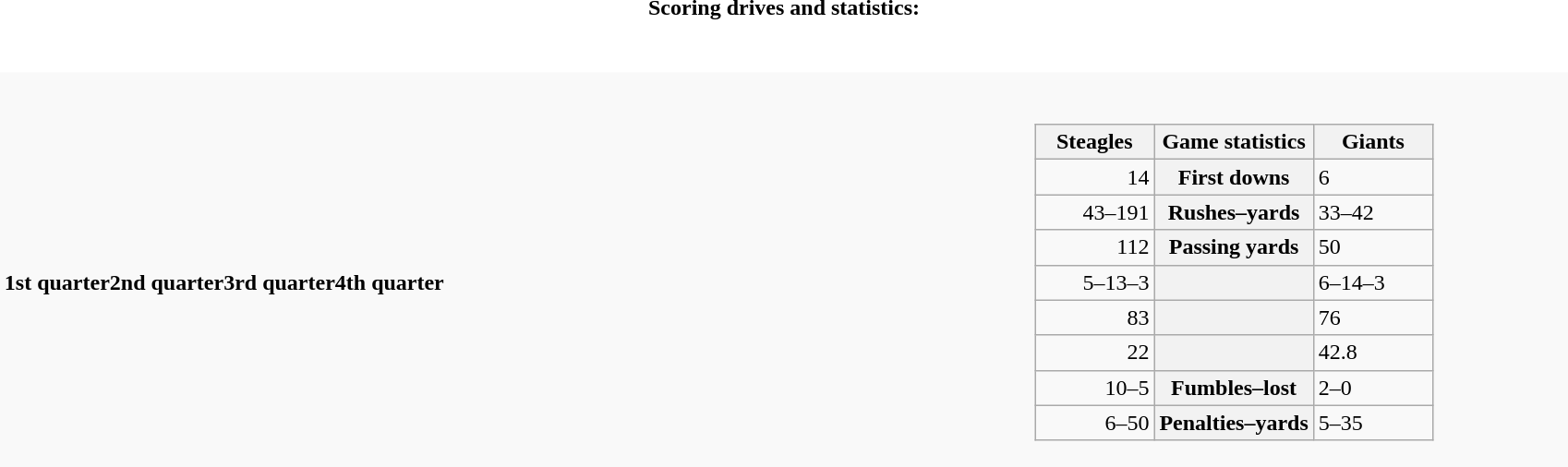<table class="toccolours collapsible collapsed"  style="width:90%; margin:auto;">
<tr>
<th>Scoring drives and statistics:</th>
</tr>
<tr>
<td><br><table border="0"  style="width:100%; background:#f9f9f9; margin:1em auto 1em auto;">
<tr>
<td><br><strong>1st quarter</strong><strong>2nd quarter</strong><strong>3rd quarter</strong><strong>4th quarter</strong></td>
<td><br><table class="wikitable" style="margin: 1em auto 1em auto">
<tr>
<th style="width:30%;">Steagles</th>
<th style="width:40%;">Game statistics</th>
<th style="width:30%;">Giants</th>
</tr>
<tr>
<td style="text-align:right;">14</td>
<th>First downs</th>
<td>6</td>
</tr>
<tr>
<td style="text-align:right;">43–191</td>
<th>Rushes–yards</th>
<td>33–42</td>
</tr>
<tr>
<td style="text-align:right;">112</td>
<th>Passing yards</th>
<td>50</td>
</tr>
<tr>
<td style="text-align:right;">5–13–3</td>
<th></th>
<td>6–14–3</td>
</tr>
<tr>
<td style="text-align:right;">83</td>
<th></th>
<td>76</td>
</tr>
<tr>
<td style="text-align:right;">22</td>
<th></th>
<td>42.8</td>
</tr>
<tr>
<td style="text-align:right;">10–5</td>
<th>Fumbles–lost</th>
<td>2–0</td>
</tr>
<tr>
<td style="text-align:right;">6–50</td>
<th>Penalties–yards</th>
<td>5–35</td>
</tr>
</table>
</td>
</tr>
</table>
</td>
</tr>
</table>
